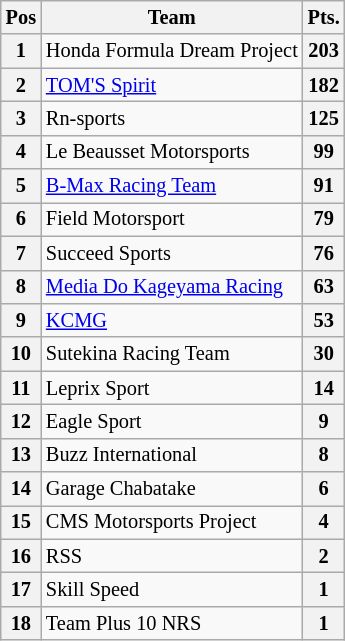<table class="wikitable" style="font-size: 85%">
<tr>
<th>Pos</th>
<th>Team</th>
<th>Pts.</th>
</tr>
<tr>
<th>1</th>
<td> Honda Formula Dream Project</td>
<th>203</th>
</tr>
<tr>
<th>2</th>
<td> <a href='#'>TOM'S Spirit</a></td>
<th>182</th>
</tr>
<tr>
<th>3</th>
<td> Rn-sports</td>
<th>125</th>
</tr>
<tr>
<th>4</th>
<td> Le Beausset Motorsports</td>
<th>99</th>
</tr>
<tr>
<th>5</th>
<td> <a href='#'>B-Max Racing Team</a></td>
<th>91</th>
</tr>
<tr>
<th>6</th>
<td> Field Motorsport</td>
<th>79</th>
</tr>
<tr>
<th>7</th>
<td> Succeed Sports</td>
<th>76</th>
</tr>
<tr>
<th>8</th>
<td> <a href='#'>Media Do Kageyama Racing</a></td>
<th>63</th>
</tr>
<tr>
<th>9</th>
<td> <a href='#'>KCMG</a></td>
<th>53</th>
</tr>
<tr>
<th>10</th>
<td> Sutekina Racing Team</td>
<th>30</th>
</tr>
<tr>
<th>11</th>
<td> Leprix Sport</td>
<th>14</th>
</tr>
<tr>
<th>12</th>
<td> Eagle Sport</td>
<th>9</th>
</tr>
<tr>
<th>13</th>
<td> Buzz International</td>
<th>8</th>
</tr>
<tr>
<th>14</th>
<td> Garage Chabatake</td>
<th>6</th>
</tr>
<tr>
<th>15</th>
<td> CMS Motorsports Project</td>
<th>4</th>
</tr>
<tr>
<th>16</th>
<td> RSS</td>
<th>2</th>
</tr>
<tr>
<th>17</th>
<td> Skill Speed</td>
<th>1</th>
</tr>
<tr>
<th>18</th>
<td> Team Plus 10 NRS</td>
<th>1</th>
</tr>
</table>
